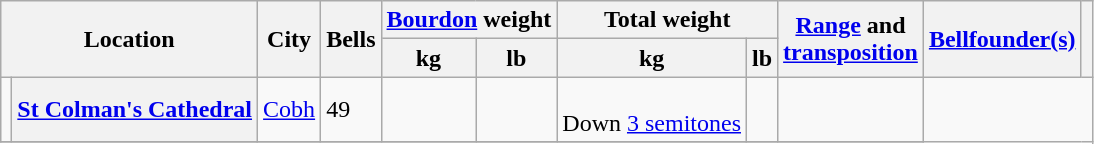<table class="wikitable plainrowheaders">
<tr>
<th scope="col" colspan="2" rowspan="2" class="unsortable">Location</th>
<th scope="col" rowspan="2">City</th>
<th scope="col" rowspan="2">Bells</th>
<th scope="col" colspan="2"><a href='#'>Bourdon</a> weight</th>
<th scope="col" colspan="2">Total weight</th>
<th scope="col" rowspan="2" class="unsortable"><a href='#'>Range</a> and<br><a href='#'>transposition</a></th>
<th scope="col" rowspan="2" class="unsortable"><a href='#'>Bellfounder(s)</a></th>
<th scope="col" rowspan="2" class="unsortable"></th>
</tr>
<tr>
<th scope="col">kg</th>
<th scope="col">lb</th>
<th scope="col">kg</th>
<th scope="col">lb</th>
</tr>
<tr>
<td></td>
<th scope="row"><a href='#'>St Colman's Cathedral</a></th>
<td><a href='#'>Cobh</a></td>
<td>49</td>
<td></td>
<td></td>
<td style="text-align: center;"><br>Down <a href='#'>3 semitones</a></td>
<td></td>
<td></td>
</tr>
<tr>
</tr>
</table>
